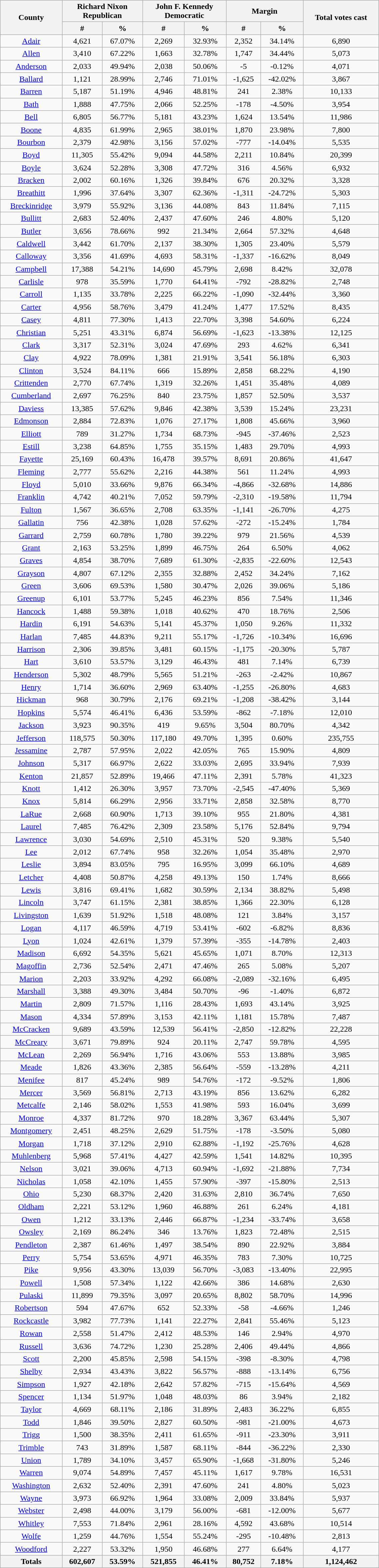<table width="60%" class="wikitable sortable" style="text-align:center">
<tr>
<th style="text-align:center;" rowspan="2">County</th>
<th style="text-align:center;" colspan="2">Richard Nixon<br>Republican</th>
<th style="text-align:center;" colspan="2">John F. Kennedy<br>Democratic</th>
<th style="text-align:center;" colspan="2">Margin</th>
<th style="text-align:center;" rowspan="2">Total votes cast</th>
</tr>
<tr>
<th data-sort-type="number">#</th>
<th data-sort-type="number">%</th>
<th data-sort-type="number">#</th>
<th data-sort-type="number">%</th>
<th data-sort-type="number">#</th>
<th data-sort-type="number">%</th>
</tr>
<tr style="text-align:center;">
<td><a href='#'>Adair</a></td>
<td>4,621</td>
<td>67.07%</td>
<td>2,269</td>
<td>32.93%</td>
<td>2,352</td>
<td>34.14%</td>
<td>6,890</td>
</tr>
<tr style="text-align:center;">
<td><a href='#'>Allen</a></td>
<td>3,410</td>
<td>67.22%</td>
<td>1,663</td>
<td>32.78%</td>
<td>1,747</td>
<td>34.44%</td>
<td>5,073</td>
</tr>
<tr style="text-align:center;">
<td><a href='#'>Anderson</a></td>
<td>2,033</td>
<td>49.94%</td>
<td>2,038</td>
<td>50.06%</td>
<td>-5</td>
<td>-0.12%</td>
<td>4,071</td>
</tr>
<tr style="text-align:center;">
<td><a href='#'>Ballard</a></td>
<td>1,121</td>
<td>28.99%</td>
<td>2,746</td>
<td>71.01%</td>
<td>-1,625</td>
<td>-42.02%</td>
<td>3,867</td>
</tr>
<tr style="text-align:center;">
<td><a href='#'>Barren</a></td>
<td>5,187</td>
<td>51.19%</td>
<td>4,946</td>
<td>48.81%</td>
<td>241</td>
<td>2.38%</td>
<td>10,133</td>
</tr>
<tr style="text-align:center;">
<td><a href='#'>Bath</a></td>
<td>1,888</td>
<td>47.75%</td>
<td>2,066</td>
<td>52.25%</td>
<td>-178</td>
<td>-4.50%</td>
<td>3,954</td>
</tr>
<tr style="text-align:center;">
<td><a href='#'>Bell</a></td>
<td>6,805</td>
<td>56.77%</td>
<td>5,181</td>
<td>43.23%</td>
<td>1,624</td>
<td>13.54%</td>
<td>11,986</td>
</tr>
<tr style="text-align:center;">
<td><a href='#'>Boone</a></td>
<td>4,835</td>
<td>61.99%</td>
<td>2,965</td>
<td>38.01%</td>
<td>1,870</td>
<td>23.98%</td>
<td>7,800</td>
</tr>
<tr style="text-align:center;">
<td><a href='#'>Bourbon</a></td>
<td>2,379</td>
<td>42.98%</td>
<td>3,156</td>
<td>57.02%</td>
<td>-777</td>
<td>-14.04%</td>
<td>5,535</td>
</tr>
<tr style="text-align:center;">
<td><a href='#'>Boyd</a></td>
<td>11,305</td>
<td>55.42%</td>
<td>9,094</td>
<td>44.58%</td>
<td>2,211</td>
<td>10.84%</td>
<td>20,399</td>
</tr>
<tr style="text-align:center;">
<td><a href='#'>Boyle</a></td>
<td>3,624</td>
<td>52.28%</td>
<td>3,308</td>
<td>47.72%</td>
<td>316</td>
<td>4.56%</td>
<td>6,932</td>
</tr>
<tr style="text-align:center;">
<td><a href='#'>Bracken</a></td>
<td>2,002</td>
<td>60.16%</td>
<td>1,326</td>
<td>39.84%</td>
<td>676</td>
<td>20.32%</td>
<td>3,328</td>
</tr>
<tr style="text-align:center;">
<td><a href='#'>Breathitt</a></td>
<td>1,996</td>
<td>37.64%</td>
<td>3,307</td>
<td>62.36%</td>
<td>-1,311</td>
<td>-24.72%</td>
<td>5,303</td>
</tr>
<tr style="text-align:center;">
<td><a href='#'>Breckinridge</a></td>
<td>3,979</td>
<td>55.92%</td>
<td>3,136</td>
<td>44.08%</td>
<td>843</td>
<td>11.84%</td>
<td>7,115</td>
</tr>
<tr style="text-align:center;">
<td><a href='#'>Bullitt</a></td>
<td>2,683</td>
<td>52.40%</td>
<td>2,437</td>
<td>47.60%</td>
<td>246</td>
<td>4.80%</td>
<td>5,120</td>
</tr>
<tr style="text-align:center;">
<td><a href='#'>Butler</a></td>
<td>3,656</td>
<td>78.66%</td>
<td>992</td>
<td>21.34%</td>
<td>2,664</td>
<td>57.32%</td>
<td>4,648</td>
</tr>
<tr style="text-align:center;">
<td><a href='#'>Caldwell</a></td>
<td>3,442</td>
<td>61.70%</td>
<td>2,137</td>
<td>38.30%</td>
<td>1,305</td>
<td>23.40%</td>
<td>5,579</td>
</tr>
<tr style="text-align:center;">
<td><a href='#'>Calloway</a></td>
<td>3,356</td>
<td>41.69%</td>
<td>4,693</td>
<td>58.31%</td>
<td>-1,337</td>
<td>-16.62%</td>
<td>8,049</td>
</tr>
<tr style="text-align:center;">
<td><a href='#'>Campbell</a></td>
<td>17,388</td>
<td>54.21%</td>
<td>14,690</td>
<td>45.79%</td>
<td>2,698</td>
<td>8.42%</td>
<td>32,078</td>
</tr>
<tr style="text-align:center;">
<td><a href='#'>Carlisle</a></td>
<td>978</td>
<td>35.59%</td>
<td>1,770</td>
<td>64.41%</td>
<td>-792</td>
<td>-28.82%</td>
<td>2,748</td>
</tr>
<tr style="text-align:center;">
<td><a href='#'>Carroll</a></td>
<td>1,135</td>
<td>33.78%</td>
<td>2,225</td>
<td>66.22%</td>
<td>-1,090</td>
<td>-32.44%</td>
<td>3,360</td>
</tr>
<tr style="text-align:center;">
<td><a href='#'>Carter</a></td>
<td>4,956</td>
<td>58.76%</td>
<td>3,479</td>
<td>41.24%</td>
<td>1,477</td>
<td>17.52%</td>
<td>8,435</td>
</tr>
<tr style="text-align:center;">
<td><a href='#'>Casey</a></td>
<td>4,811</td>
<td>77.30%</td>
<td>1,413</td>
<td>22.70%</td>
<td>3,398</td>
<td>54.60%</td>
<td>6,224</td>
</tr>
<tr style="text-align:center;">
<td><a href='#'>Christian</a></td>
<td>5,251</td>
<td>43.31%</td>
<td>6,874</td>
<td>56.69%</td>
<td>-1,623</td>
<td>-13.38%</td>
<td>12,125</td>
</tr>
<tr style="text-align:center;">
<td><a href='#'>Clark</a></td>
<td>3,317</td>
<td>52.31%</td>
<td>3,024</td>
<td>47.69%</td>
<td>293</td>
<td>4.62%</td>
<td>6,341</td>
</tr>
<tr style="text-align:center;">
<td><a href='#'>Clay</a></td>
<td>4,922</td>
<td>78.09%</td>
<td>1,381</td>
<td>21.91%</td>
<td>3,541</td>
<td>56.18%</td>
<td>6,303</td>
</tr>
<tr style="text-align:center;">
<td><a href='#'>Clinton</a></td>
<td>3,524</td>
<td>84.11%</td>
<td>666</td>
<td>15.89%</td>
<td>2,858</td>
<td>68.22%</td>
<td>4,190</td>
</tr>
<tr style="text-align:center;">
<td><a href='#'>Crittenden</a></td>
<td>2,770</td>
<td>67.74%</td>
<td>1,319</td>
<td>32.26%</td>
<td>1,451</td>
<td>35.48%</td>
<td>4,089</td>
</tr>
<tr style="text-align:center;">
<td><a href='#'>Cumberland</a></td>
<td>2,697</td>
<td>76.25%</td>
<td>840</td>
<td>23.75%</td>
<td>1,857</td>
<td>52.50%</td>
<td>3,537</td>
</tr>
<tr style="text-align:center;">
<td><a href='#'>Daviess</a></td>
<td>13,385</td>
<td>57.62%</td>
<td>9,846</td>
<td>42.38%</td>
<td>3,539</td>
<td>15.24%</td>
<td>23,231</td>
</tr>
<tr style="text-align:center;">
<td><a href='#'>Edmonson</a></td>
<td>2,884</td>
<td>72.83%</td>
<td>1,076</td>
<td>27.17%</td>
<td>1,808</td>
<td>45.66%</td>
<td>3,960</td>
</tr>
<tr style="text-align:center;">
<td><a href='#'>Elliott</a></td>
<td>789</td>
<td>31.27%</td>
<td>1,734</td>
<td>68.73%</td>
<td>-945</td>
<td>-37.46%</td>
<td>2,523</td>
</tr>
<tr style="text-align:center;">
<td><a href='#'>Estill</a></td>
<td>3,238</td>
<td>64.85%</td>
<td>1,755</td>
<td>35.15%</td>
<td>1,483</td>
<td>29.70%</td>
<td>4,993</td>
</tr>
<tr style="text-align:center;">
<td><a href='#'>Fayette</a></td>
<td>25,169</td>
<td>60.43%</td>
<td>16,478</td>
<td>39.57%</td>
<td>8,691</td>
<td>20.86%</td>
<td>41,647</td>
</tr>
<tr style="text-align:center;">
<td><a href='#'>Fleming</a></td>
<td>2,777</td>
<td>55.62%</td>
<td>2,216</td>
<td>44.38%</td>
<td>561</td>
<td>11.24%</td>
<td>4,993</td>
</tr>
<tr style="text-align:center;">
<td><a href='#'>Floyd</a></td>
<td>5,010</td>
<td>33.66%</td>
<td>9,876</td>
<td>66.34%</td>
<td>-4,866</td>
<td>-32.68%</td>
<td>14,886</td>
</tr>
<tr style="text-align:center;">
<td><a href='#'>Franklin</a></td>
<td>4,742</td>
<td>40.21%</td>
<td>7,052</td>
<td>59.79%</td>
<td>-2,310</td>
<td>-19.58%</td>
<td>11,794</td>
</tr>
<tr style="text-align:center;">
<td><a href='#'>Fulton</a></td>
<td>1,567</td>
<td>36.65%</td>
<td>2,708</td>
<td>63.35%</td>
<td>-1,141</td>
<td>-26.70%</td>
<td>4,275</td>
</tr>
<tr style="text-align:center;">
<td><a href='#'>Gallatin</a></td>
<td>756</td>
<td>42.38%</td>
<td>1,028</td>
<td>57.62%</td>
<td>-272</td>
<td>-15.24%</td>
<td>1,784</td>
</tr>
<tr style="text-align:center;">
<td><a href='#'>Garrard</a></td>
<td>2,759</td>
<td>60.78%</td>
<td>1,780</td>
<td>39.22%</td>
<td>979</td>
<td>21.56%</td>
<td>4,539</td>
</tr>
<tr style="text-align:center;">
<td><a href='#'>Grant</a></td>
<td>2,163</td>
<td>53.25%</td>
<td>1,899</td>
<td>46.75%</td>
<td>264</td>
<td>6.50%</td>
<td>4,062</td>
</tr>
<tr style="text-align:center;">
<td><a href='#'>Graves</a></td>
<td>4,854</td>
<td>38.70%</td>
<td>7,689</td>
<td>61.30%</td>
<td>-2,835</td>
<td>-22.60%</td>
<td>12,543</td>
</tr>
<tr style="text-align:center;">
<td><a href='#'>Grayson</a></td>
<td>4,807</td>
<td>67.12%</td>
<td>2,355</td>
<td>32.88%</td>
<td>2,452</td>
<td>34.24%</td>
<td>7,162</td>
</tr>
<tr style="text-align:center;">
<td><a href='#'>Green</a></td>
<td>3,606</td>
<td>69.53%</td>
<td>1,580</td>
<td>30.47%</td>
<td>2,026</td>
<td>39.06%</td>
<td>5,186</td>
</tr>
<tr style="text-align:center;">
<td><a href='#'>Greenup</a></td>
<td>6,101</td>
<td>53.77%</td>
<td>5,245</td>
<td>46.23%</td>
<td>856</td>
<td>7.54%</td>
<td>11,346</td>
</tr>
<tr style="text-align:center;">
<td><a href='#'>Hancock</a></td>
<td>1,488</td>
<td>59.38%</td>
<td>1,018</td>
<td>40.62%</td>
<td>470</td>
<td>18.76%</td>
<td>2,506</td>
</tr>
<tr style="text-align:center;">
<td><a href='#'>Hardin</a></td>
<td>6,191</td>
<td>54.63%</td>
<td>5,141</td>
<td>45.37%</td>
<td>1,050</td>
<td>9.26%</td>
<td>11,332</td>
</tr>
<tr style="text-align:center;">
<td><a href='#'>Harlan</a></td>
<td>7,485</td>
<td>44.83%</td>
<td>9,211</td>
<td>55.17%</td>
<td>-1,726</td>
<td>-10.34%</td>
<td>16,696</td>
</tr>
<tr style="text-align:center;">
<td><a href='#'>Harrison</a></td>
<td>2,306</td>
<td>39.85%</td>
<td>3,481</td>
<td>60.15%</td>
<td>-1,175</td>
<td>-20.30%</td>
<td>5,787</td>
</tr>
<tr style="text-align:center;">
<td><a href='#'>Hart</a></td>
<td>3,610</td>
<td>53.57%</td>
<td>3,129</td>
<td>46.43%</td>
<td>481</td>
<td>7.14%</td>
<td>6,739</td>
</tr>
<tr style="text-align:center;">
<td><a href='#'>Henderson</a></td>
<td>5,302</td>
<td>48.79%</td>
<td>5,565</td>
<td>51.21%</td>
<td>-263</td>
<td>-2.42%</td>
<td>10,867</td>
</tr>
<tr style="text-align:center;">
<td><a href='#'>Henry</a></td>
<td>1,714</td>
<td>36.60%</td>
<td>2,969</td>
<td>63.40%</td>
<td>-1,255</td>
<td>-26.80%</td>
<td>4,683</td>
</tr>
<tr style="text-align:center;">
<td><a href='#'>Hickman</a></td>
<td>968</td>
<td>30.79%</td>
<td>2,176</td>
<td>69.21%</td>
<td>-1,208</td>
<td>-38.42%</td>
<td>3,144</td>
</tr>
<tr style="text-align:center;">
<td><a href='#'>Hopkins</a></td>
<td>5,574</td>
<td>46.41%</td>
<td>6,436</td>
<td>53.59%</td>
<td>-862</td>
<td>-7.18%</td>
<td>12,010</td>
</tr>
<tr style="text-align:center;">
<td><a href='#'>Jackson</a></td>
<td>3,923</td>
<td>90.35%</td>
<td>419</td>
<td>9.65%</td>
<td>3,504</td>
<td>80.70%</td>
<td>4,342</td>
</tr>
<tr style="text-align:center;">
<td><a href='#'>Jefferson</a></td>
<td>118,575</td>
<td>50.30%</td>
<td>117,180</td>
<td>49.70%</td>
<td>1,395</td>
<td>0.60%</td>
<td>235,755</td>
</tr>
<tr style="text-align:center;">
<td><a href='#'>Jessamine</a></td>
<td>2,787</td>
<td>57.95%</td>
<td>2,022</td>
<td>42.05%</td>
<td>765</td>
<td>15.90%</td>
<td>4,809</td>
</tr>
<tr style="text-align:center;">
<td><a href='#'>Johnson</a></td>
<td>5,317</td>
<td>66.97%</td>
<td>2,622</td>
<td>33.03%</td>
<td>2,695</td>
<td>33.94%</td>
<td>7,939</td>
</tr>
<tr style="text-align:center;">
<td><a href='#'>Kenton</a></td>
<td>21,857</td>
<td>52.89%</td>
<td>19,466</td>
<td>47.11%</td>
<td>2,391</td>
<td>5.78%</td>
<td>41,323</td>
</tr>
<tr style="text-align:center;">
<td><a href='#'>Knott</a></td>
<td>1,412</td>
<td>26.30%</td>
<td>3,957</td>
<td>73.70%</td>
<td>-2,545</td>
<td>-47.40%</td>
<td>5,369</td>
</tr>
<tr style="text-align:center;">
<td><a href='#'>Knox</a></td>
<td>5,814</td>
<td>66.29%</td>
<td>2,956</td>
<td>33.71%</td>
<td>2,858</td>
<td>32.58%</td>
<td>8,770</td>
</tr>
<tr style="text-align:center;">
<td><a href='#'>LaRue</a></td>
<td>2,668</td>
<td>60.90%</td>
<td>1,713</td>
<td>39.10%</td>
<td>955</td>
<td>21.80%</td>
<td>4,381</td>
</tr>
<tr style="text-align:center;">
<td><a href='#'>Laurel</a></td>
<td>7,485</td>
<td>76.42%</td>
<td>2,309</td>
<td>23.58%</td>
<td>5,176</td>
<td>52.84%</td>
<td>9,794</td>
</tr>
<tr style="text-align:center;">
<td><a href='#'>Lawrence</a></td>
<td>3,030</td>
<td>54.69%</td>
<td>2,510</td>
<td>45.31%</td>
<td>520</td>
<td>9.38%</td>
<td>5,540</td>
</tr>
<tr style="text-align:center;">
<td><a href='#'>Lee</a></td>
<td>2,012</td>
<td>67.74%</td>
<td>958</td>
<td>32.26%</td>
<td>1,054</td>
<td>35.48%</td>
<td>2,970</td>
</tr>
<tr style="text-align:center;">
<td><a href='#'>Leslie</a></td>
<td>3,894</td>
<td>83.05%</td>
<td>795</td>
<td>16.95%</td>
<td>3,099</td>
<td>66.10%</td>
<td>4,689</td>
</tr>
<tr style="text-align:center;">
<td><a href='#'>Letcher</a></td>
<td>4,408</td>
<td>50.87%</td>
<td>4,258</td>
<td>49.13%</td>
<td>150</td>
<td>1.74%</td>
<td>8,666</td>
</tr>
<tr style="text-align:center;">
<td><a href='#'>Lewis</a></td>
<td>3,816</td>
<td>69.41%</td>
<td>1,682</td>
<td>30.59%</td>
<td>2,134</td>
<td>38.82%</td>
<td>5,498</td>
</tr>
<tr style="text-align:center;">
<td><a href='#'>Lincoln</a></td>
<td>3,747</td>
<td>61.15%</td>
<td>2,381</td>
<td>38.85%</td>
<td>1,366</td>
<td>22.30%</td>
<td>6,128</td>
</tr>
<tr style="text-align:center;">
<td><a href='#'>Livingston</a></td>
<td>1,639</td>
<td>51.92%</td>
<td>1,518</td>
<td>48.08%</td>
<td>121</td>
<td>3.84%</td>
<td>3,157</td>
</tr>
<tr style="text-align:center;">
<td><a href='#'>Logan</a></td>
<td>4,117</td>
<td>46.59%</td>
<td>4,719</td>
<td>53.41%</td>
<td>-602</td>
<td>-6.82%</td>
<td>8,836</td>
</tr>
<tr style="text-align:center;">
<td><a href='#'>Lyon</a></td>
<td>1,024</td>
<td>42.61%</td>
<td>1,379</td>
<td>57.39%</td>
<td>-355</td>
<td>-14.78%</td>
<td>2,403</td>
</tr>
<tr style="text-align:center;">
<td><a href='#'>Madison</a></td>
<td>6,692</td>
<td>54.35%</td>
<td>5,621</td>
<td>45.65%</td>
<td>1,071</td>
<td>8.70%</td>
<td>12,313</td>
</tr>
<tr style="text-align:center;">
<td><a href='#'>Magoffin</a></td>
<td>2,736</td>
<td>52.54%</td>
<td>2,471</td>
<td>47.46%</td>
<td>265</td>
<td>5.08%</td>
<td>5,207</td>
</tr>
<tr style="text-align:center;">
<td><a href='#'>Marion</a></td>
<td>2,203</td>
<td>33.92%</td>
<td>4,292</td>
<td>66.08%</td>
<td>-2,089</td>
<td>-32.16%</td>
<td>6,495</td>
</tr>
<tr style="text-align:center;">
<td><a href='#'>Marshall</a></td>
<td>3,388</td>
<td>49.30%</td>
<td>3,484</td>
<td>50.70%</td>
<td>-96</td>
<td>-1.40%</td>
<td>6,872</td>
</tr>
<tr style="text-align:center;">
<td><a href='#'>Martin</a></td>
<td>2,809</td>
<td>71.57%</td>
<td>1,116</td>
<td>28.43%</td>
<td>1,693</td>
<td>43.14%</td>
<td>3,925</td>
</tr>
<tr style="text-align:center;">
<td><a href='#'>Mason</a></td>
<td>4,334</td>
<td>57.89%</td>
<td>3,153</td>
<td>42.11%</td>
<td>1,181</td>
<td>15.78%</td>
<td>7,487</td>
</tr>
<tr style="text-align:center;">
<td><a href='#'>McCracken</a></td>
<td>9,689</td>
<td>43.59%</td>
<td>12,539</td>
<td>56.41%</td>
<td>-2,850</td>
<td>-12.82%</td>
<td>22,228</td>
</tr>
<tr style="text-align:center;">
<td><a href='#'>McCreary</a></td>
<td>3,671</td>
<td>79.89%</td>
<td>924</td>
<td>20.11%</td>
<td>2,747</td>
<td>59.78%</td>
<td>4,595</td>
</tr>
<tr style="text-align:center;">
<td><a href='#'>McLean</a></td>
<td>2,269</td>
<td>56.94%</td>
<td>1,716</td>
<td>43.06%</td>
<td>553</td>
<td>13.88%</td>
<td>3,985</td>
</tr>
<tr style="text-align:center;">
<td><a href='#'>Meade</a></td>
<td>1,826</td>
<td>43.36%</td>
<td>2,385</td>
<td>56.64%</td>
<td>-559</td>
<td>-13.28%</td>
<td>4,211</td>
</tr>
<tr style="text-align:center;">
<td><a href='#'>Menifee</a></td>
<td>817</td>
<td>45.24%</td>
<td>989</td>
<td>54.76%</td>
<td>-172</td>
<td>-9.52%</td>
<td>1,806</td>
</tr>
<tr style="text-align:center;">
<td><a href='#'>Mercer</a></td>
<td>3,569</td>
<td>56.81%</td>
<td>2,713</td>
<td>43.19%</td>
<td>856</td>
<td>13.62%</td>
<td>6,282</td>
</tr>
<tr style="text-align:center;">
<td><a href='#'>Metcalfe</a></td>
<td>2,146</td>
<td>58.02%</td>
<td>1,553</td>
<td>41.98%</td>
<td>593</td>
<td>16.04%</td>
<td>3,699</td>
</tr>
<tr style="text-align:center;">
<td><a href='#'>Monroe</a></td>
<td>4,337</td>
<td>81.72%</td>
<td>970</td>
<td>18.28%</td>
<td>3,367</td>
<td>63.44%</td>
<td>5,307</td>
</tr>
<tr style="text-align:center;">
<td><a href='#'>Montgomery</a></td>
<td>2,451</td>
<td>48.25%</td>
<td>2,629</td>
<td>51.75%</td>
<td>-178</td>
<td>-3.50%</td>
<td>5,080</td>
</tr>
<tr style="text-align:center;">
<td><a href='#'>Morgan</a></td>
<td>1,718</td>
<td>37.12%</td>
<td>2,910</td>
<td>62.88%</td>
<td>-1,192</td>
<td>-25.76%</td>
<td>4,628</td>
</tr>
<tr style="text-align:center;">
<td><a href='#'>Muhlenberg</a></td>
<td>5,968</td>
<td>57.41%</td>
<td>4,427</td>
<td>42.59%</td>
<td>1,541</td>
<td>14.82%</td>
<td>10,395</td>
</tr>
<tr style="text-align:center;">
<td><a href='#'>Nelson</a></td>
<td>3,021</td>
<td>39.06%</td>
<td>4,713</td>
<td>60.94%</td>
<td>-1,692</td>
<td>-21.88%</td>
<td>7,734</td>
</tr>
<tr style="text-align:center;">
<td><a href='#'>Nicholas</a></td>
<td>1,058</td>
<td>42.10%</td>
<td>1,455</td>
<td>57.90%</td>
<td>-397</td>
<td>-15.80%</td>
<td>2,513</td>
</tr>
<tr style="text-align:center;">
<td><a href='#'>Ohio</a></td>
<td>5,230</td>
<td>68.37%</td>
<td>2,420</td>
<td>31.63%</td>
<td>2,810</td>
<td>36.74%</td>
<td>7,650</td>
</tr>
<tr style="text-align:center;">
<td><a href='#'>Oldham</a></td>
<td>2,221</td>
<td>53.12%</td>
<td>1,960</td>
<td>46.88%</td>
<td>261</td>
<td>6.24%</td>
<td>4,181</td>
</tr>
<tr style="text-align:center;">
<td><a href='#'>Owen</a></td>
<td>1,212</td>
<td>33.13%</td>
<td>2,446</td>
<td>66.87%</td>
<td>-1,234</td>
<td>-33.74%</td>
<td>3,658</td>
</tr>
<tr style="text-align:center;">
<td><a href='#'>Owsley</a></td>
<td>2,169</td>
<td>86.24%</td>
<td>346</td>
<td>13.76%</td>
<td>1,823</td>
<td>72.48%</td>
<td>2,515</td>
</tr>
<tr style="text-align:center;">
<td><a href='#'>Pendleton</a></td>
<td>2,387</td>
<td>61.46%</td>
<td>1,497</td>
<td>38.54%</td>
<td>890</td>
<td>22.92%</td>
<td>3,884</td>
</tr>
<tr style="text-align:center;">
<td><a href='#'>Perry</a></td>
<td>5,754</td>
<td>53.65%</td>
<td>4,971</td>
<td>46.35%</td>
<td>783</td>
<td>7.30%</td>
<td>10,725</td>
</tr>
<tr style="text-align:center;">
<td><a href='#'>Pike</a></td>
<td>9,956</td>
<td>43.30%</td>
<td>13,039</td>
<td>56.70%</td>
<td>-3,083</td>
<td>-13.40%</td>
<td>22,995</td>
</tr>
<tr style="text-align:center;">
<td><a href='#'>Powell</a></td>
<td>1,508</td>
<td>57.34%</td>
<td>1,122</td>
<td>42.66%</td>
<td>386</td>
<td>14.68%</td>
<td>2,630</td>
</tr>
<tr style="text-align:center;">
<td><a href='#'>Pulaski</a></td>
<td>11,899</td>
<td>79.35%</td>
<td>3,097</td>
<td>20.65%</td>
<td>8,802</td>
<td>58.70%</td>
<td>14,996</td>
</tr>
<tr style="text-align:center;">
<td><a href='#'>Robertson</a></td>
<td>594</td>
<td>47.67%</td>
<td>652</td>
<td>52.33%</td>
<td>-58</td>
<td>-4.66%</td>
<td>1,246</td>
</tr>
<tr style="text-align:center;">
<td><a href='#'>Rockcastle</a></td>
<td>3,982</td>
<td>77.73%</td>
<td>1,141</td>
<td>22.27%</td>
<td>2,841</td>
<td>55.46%</td>
<td>5,123</td>
</tr>
<tr style="text-align:center;">
<td><a href='#'>Rowan</a></td>
<td>2,558</td>
<td>51.47%</td>
<td>2,412</td>
<td>48.53%</td>
<td>146</td>
<td>2.94%</td>
<td>4,970</td>
</tr>
<tr style="text-align:center;">
<td><a href='#'>Russell</a></td>
<td>3,636</td>
<td>74.72%</td>
<td>1,230</td>
<td>25.28%</td>
<td>2,406</td>
<td>49.44%</td>
<td>4,866</td>
</tr>
<tr style="text-align:center;">
<td><a href='#'>Scott</a></td>
<td>2,200</td>
<td>45.85%</td>
<td>2,598</td>
<td>54.15%</td>
<td>-398</td>
<td>-8.30%</td>
<td>4,798</td>
</tr>
<tr style="text-align:center;">
<td><a href='#'>Shelby</a></td>
<td>2,934</td>
<td>43.43%</td>
<td>3,822</td>
<td>56.57%</td>
<td>-888</td>
<td>-13.14%</td>
<td>6,756</td>
</tr>
<tr style="text-align:center;">
<td><a href='#'>Simpson</a></td>
<td>1,927</td>
<td>42.18%</td>
<td>2,642</td>
<td>57.82%</td>
<td>-715</td>
<td>-15.64%</td>
<td>4,569</td>
</tr>
<tr style="text-align:center;">
<td><a href='#'>Spencer</a></td>
<td>1,134</td>
<td>51.97%</td>
<td>1,048</td>
<td>48.03%</td>
<td>86</td>
<td>3.94%</td>
<td>2,182</td>
</tr>
<tr style="text-align:center;">
<td><a href='#'>Taylor</a></td>
<td>4,669</td>
<td>68.11%</td>
<td>2,186</td>
<td>31.89%</td>
<td>2,483</td>
<td>36.22%</td>
<td>6,855</td>
</tr>
<tr style="text-align:center;">
<td><a href='#'>Todd</a></td>
<td>1,846</td>
<td>39.50%</td>
<td>2,827</td>
<td>60.50%</td>
<td>-981</td>
<td>-21.00%</td>
<td>4,673</td>
</tr>
<tr style="text-align:center;">
<td><a href='#'>Trigg</a></td>
<td>1,500</td>
<td>38.35%</td>
<td>2,411</td>
<td>61.65%</td>
<td>-911</td>
<td>-23.30%</td>
<td>3,911</td>
</tr>
<tr style="text-align:center;">
<td><a href='#'>Trimble</a></td>
<td>743</td>
<td>31.89%</td>
<td>1,587</td>
<td>68.11%</td>
<td>-844</td>
<td>-36.22%</td>
<td>2,330</td>
</tr>
<tr style="text-align:center;">
<td><a href='#'>Union</a></td>
<td>1,789</td>
<td>34.10%</td>
<td>3,457</td>
<td>65.90%</td>
<td>-1,668</td>
<td>-31.80%</td>
<td>5,246</td>
</tr>
<tr style="text-align:center;">
<td><a href='#'>Warren</a></td>
<td>9,074</td>
<td>54.89%</td>
<td>7,457</td>
<td>45.11%</td>
<td>1,617</td>
<td>9.78%</td>
<td>16,531</td>
</tr>
<tr style="text-align:center;">
<td><a href='#'>Washington</a></td>
<td>2,632</td>
<td>52.40%</td>
<td>2,391</td>
<td>47.60%</td>
<td>241</td>
<td>4.80%</td>
<td>5,023</td>
</tr>
<tr style="text-align:center;">
<td><a href='#'>Wayne</a></td>
<td>3,973</td>
<td>66.92%</td>
<td>1,964</td>
<td>33.08%</td>
<td>2,009</td>
<td>33.84%</td>
<td>5,937</td>
</tr>
<tr style="text-align:center;">
<td><a href='#'>Webster</a></td>
<td>2,498</td>
<td>44.00%</td>
<td>3,179</td>
<td>56.00%</td>
<td>-681</td>
<td>-12.00%</td>
<td>5,677</td>
</tr>
<tr style="text-align:center;">
<td><a href='#'>Whitley</a></td>
<td>7,553</td>
<td>71.84%</td>
<td>2,961</td>
<td>28.16%</td>
<td>4,592</td>
<td>43.68%</td>
<td>10,514</td>
</tr>
<tr style="text-align:center;">
<td><a href='#'>Wolfe</a></td>
<td>1,259</td>
<td>44.76%</td>
<td>1,554</td>
<td>55.24%</td>
<td>-295</td>
<td>-10.48%</td>
<td>2,813</td>
</tr>
<tr style="text-align:center;">
<td><a href='#'>Woodford</a></td>
<td>2,227</td>
<td>53.32%</td>
<td>1,950</td>
<td>46.68%</td>
<td>277</td>
<td>6.64%</td>
<td>4,177</td>
</tr>
<tr style="text-align:center;">
<th>Totals</th>
<th>602,607</th>
<th>53.59%</th>
<th>521,855</th>
<th>46.41%</th>
<th>80,752</th>
<th>7.18%</th>
<th>1,124,462</th>
</tr>
</table>
